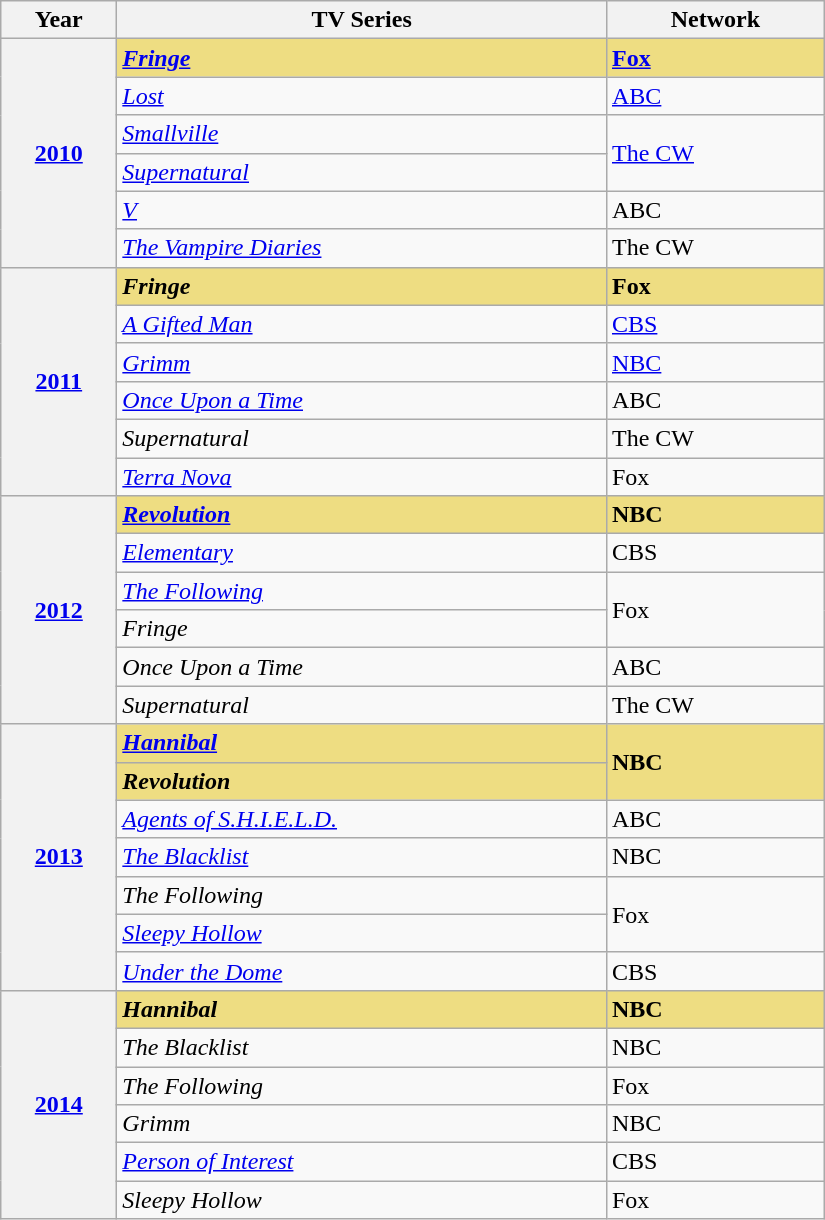<table class="wikitable" width="550px" border="1" cellpadding="5" cellspacing="0" align="centre">
<tr>
<th width="70px">Year</th>
<th>TV Series</th>
<th>Network</th>
</tr>
<tr>
<th rowspan=6><a href='#'>2010</a></th>
<td style="background:#EEDD82"><strong><em><a href='#'>Fringe</a></em></strong></td>
<td style="background:#EEDD82"><strong><a href='#'>Fox</a></strong></td>
</tr>
<tr>
<td><em><a href='#'>Lost</a></em></td>
<td><a href='#'>ABC</a></td>
</tr>
<tr>
<td><em><a href='#'>Smallville</a></em></td>
<td rowspan="2"><a href='#'>The CW</a></td>
</tr>
<tr>
<td><em><a href='#'>Supernatural</a></em></td>
</tr>
<tr>
<td><em><a href='#'>V</a></em></td>
<td>ABC</td>
</tr>
<tr>
<td><em><a href='#'>The Vampire Diaries</a></em></td>
<td>The CW</td>
</tr>
<tr>
<th rowspan=6><a href='#'>2011</a></th>
<td style="background:#EEDD82"><strong><em>Fringe</em></strong></td>
<td style="background:#EEDD82"><strong>Fox</strong></td>
</tr>
<tr>
<td><em><a href='#'>A Gifted Man</a></em></td>
<td><a href='#'>CBS</a></td>
</tr>
<tr>
<td><em><a href='#'>Grimm</a></em></td>
<td><a href='#'>NBC</a></td>
</tr>
<tr>
<td><em><a href='#'>Once Upon a Time</a></em></td>
<td>ABC</td>
</tr>
<tr>
<td><em>Supernatural</em></td>
<td>The CW</td>
</tr>
<tr>
<td><em><a href='#'>Terra Nova</a></em></td>
<td>Fox</td>
</tr>
<tr>
<th rowspan=6><a href='#'>2012</a></th>
<td style="background:#EEDD82"><strong><em><a href='#'>Revolution</a></em></strong></td>
<td style="background:#EEDD82"><strong>NBC</strong></td>
</tr>
<tr>
<td><em><a href='#'>Elementary</a></em></td>
<td>CBS</td>
</tr>
<tr>
<td><em><a href='#'>The Following</a></em></td>
<td rowspan="2">Fox</td>
</tr>
<tr>
<td><em>Fringe</em></td>
</tr>
<tr>
<td><em>Once Upon a Time</em></td>
<td>ABC</td>
</tr>
<tr>
<td><em>Supernatural</em></td>
<td>The CW</td>
</tr>
<tr>
<th rowspan=7><a href='#'>2013</a></th>
<td style="background:#EEDD82"><strong><em><a href='#'>Hannibal</a></em></strong></td>
<td rowspan="2" style="background:#EEDD82"><strong>NBC</strong></td>
</tr>
<tr>
<td style="background:#EEDD82"><strong><em>Revolution</em></strong></td>
</tr>
<tr>
<td><em><a href='#'>Agents of S.H.I.E.L.D.</a></em></td>
<td>ABC</td>
</tr>
<tr>
<td><em><a href='#'>The Blacklist</a></em></td>
<td>NBC</td>
</tr>
<tr>
<td><em>The Following</em></td>
<td rowspan="2">Fox</td>
</tr>
<tr>
<td><em><a href='#'>Sleepy Hollow</a></em></td>
</tr>
<tr>
<td><em><a href='#'>Under the Dome</a></em></td>
<td>CBS</td>
</tr>
<tr>
<th rowspan=6><a href='#'>2014</a></th>
<td style="background:#EEDD82"><strong><em>Hannibal</em></strong></td>
<td style="background:#EEDD82"><strong>NBC</strong></td>
</tr>
<tr>
<td><em>The Blacklist</em></td>
<td>NBC</td>
</tr>
<tr>
<td><em>The Following</em></td>
<td>Fox</td>
</tr>
<tr>
<td><em>Grimm</em></td>
<td>NBC</td>
</tr>
<tr>
<td><em><a href='#'>Person of Interest</a></em></td>
<td>CBS</td>
</tr>
<tr>
<td><em>Sleepy Hollow</em></td>
<td>Fox</td>
</tr>
</table>
